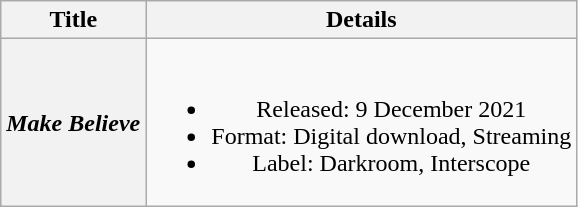<table class="wikitable plainrowheaders" style="text-align:center">
<tr>
<th>Title</th>
<th>Details</th>
</tr>
<tr>
<th scope="row"><em>Make Believe</em></th>
<td><br><ul><li>Released: 9 December 2021</li><li>Format: Digital download, Streaming</li><li>Label: Darkroom, Interscope</li></ul></td>
</tr>
</table>
